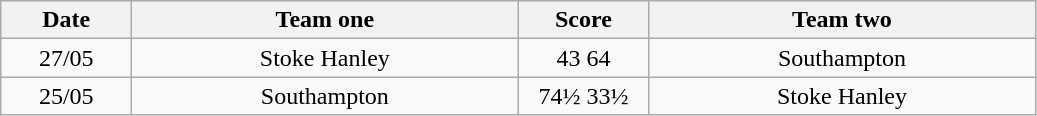<table class="wikitable" style="text-align: center">
<tr>
<th width=80>Date</th>
<th width=250>Team one</th>
<th width=80>Score</th>
<th width=250>Team two</th>
</tr>
<tr>
<td>27/05</td>
<td>Stoke Hanley</td>
<td>43	64</td>
<td>Southampton</td>
</tr>
<tr>
<td>25/05</td>
<td>Southampton</td>
<td>74½	33½</td>
<td>Stoke Hanley</td>
</tr>
</table>
